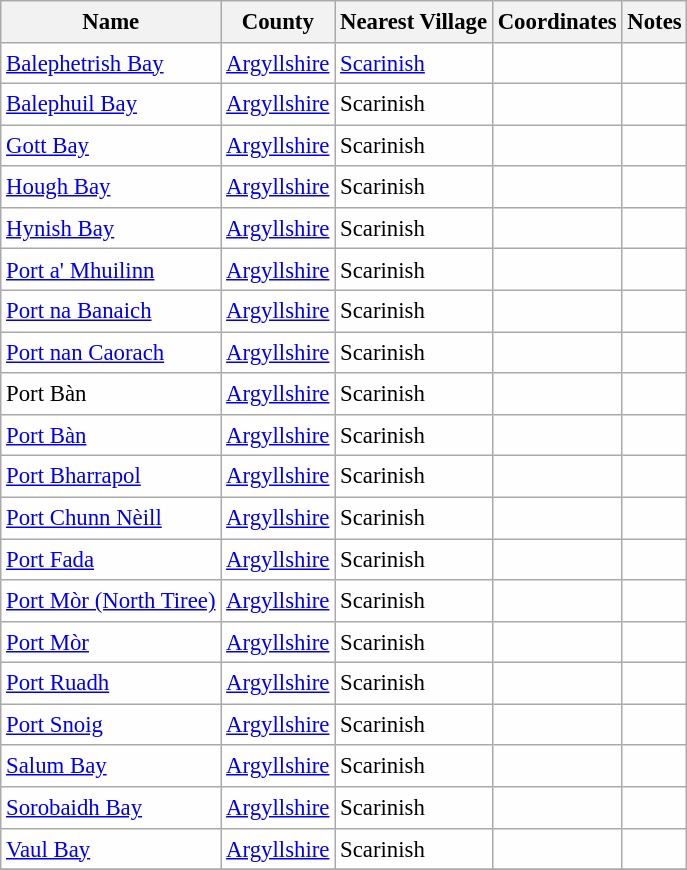<table class="wikitable sortable" style="table-layout:fixed;background-color:#FEFEFE;font-size:95%;padding:0.30em;line-height:1.35em;">
<tr>
<th scope="col">Name</th>
<th scope="col">County</th>
<th scope="col">Nearest Village</th>
<th scope="col" data-sort-type="number">Coordinates</th>
<th scope="col">Notes</th>
</tr>
<tr>
<td><a href='#'>Balephetrish Bay</a></td>
<td><a href='#'>Argyllshire</a></td>
<td><a href='#'>Scarinish</a></td>
<td></td>
<td></td>
</tr>
<tr>
<td><a href='#'>Balephuil Bay</a></td>
<td><a href='#'>Argyllshire</a></td>
<td>Scarinish</td>
<td></td>
<td></td>
</tr>
<tr>
<td><a href='#'>Gott Bay</a></td>
<td><a href='#'>Argyllshire</a></td>
<td>Scarinish</td>
<td></td>
<td></td>
</tr>
<tr>
<td><a href='#'>Hough Bay</a></td>
<td><a href='#'>Argyllshire</a></td>
<td>Scarinish</td>
<td></td>
<td></td>
</tr>
<tr>
<td><a href='#'>Hynish Bay</a></td>
<td><a href='#'>Argyllshire</a></td>
<td>Scarinish</td>
<td></td>
<td></td>
</tr>
<tr>
<td><a href='#'>Port a' Mhuilinn</a></td>
<td><a href='#'>Argyllshire</a></td>
<td>Scarinish</td>
<td></td>
<td></td>
</tr>
<tr>
<td><a href='#'>Port na Banaich</a></td>
<td><a href='#'>Argyllshire</a></td>
<td>Scarinish</td>
<td></td>
<td></td>
</tr>
<tr>
<td><a href='#'>Port nan Caorach</a></td>
<td><a href='#'>Argyllshire</a></td>
<td>Scarinish</td>
<td></td>
<td></td>
</tr>
<tr>
<td>Port Bàn</td>
<td><a href='#'>Argyllshire</a></td>
<td>Scarinish</td>
<td></td>
<td></td>
</tr>
<tr>
<td><a href='#'>Port Bàn</a></td>
<td><a href='#'>Argyllshire</a></td>
<td>Scarinish</td>
<td></td>
<td></td>
</tr>
<tr>
<td><a href='#'>Port Bharrapol</a></td>
<td><a href='#'>Argyllshire</a></td>
<td>Scarinish</td>
<td></td>
<td></td>
</tr>
<tr>
<td><a href='#'>Port Chunn Nèill</a></td>
<td><a href='#'>Argyllshire</a></td>
<td>Scarinish</td>
<td></td>
<td></td>
</tr>
<tr>
<td><a href='#'>Port Fada</a></td>
<td><a href='#'>Argyllshire</a></td>
<td>Scarinish</td>
<td></td>
<td></td>
</tr>
<tr>
<td><a href='#'>Port Mòr (North Tiree)</a></td>
<td><a href='#'>Argyllshire</a></td>
<td>Scarinish</td>
<td></td>
<td></td>
</tr>
<tr>
<td><a href='#'>Port Mòr</a></td>
<td><a href='#'>Argyllshire</a></td>
<td>Scarinish</td>
<td></td>
<td></td>
</tr>
<tr>
<td><a href='#'>Port Ruadh</a></td>
<td><a href='#'>Argyllshire</a></td>
<td>Scarinish</td>
<td></td>
<td></td>
</tr>
<tr>
<td><a href='#'>Port Snoig</a></td>
<td><a href='#'>Argyllshire</a></td>
<td>Scarinish</td>
<td></td>
<td></td>
</tr>
<tr>
<td><a href='#'>Salum Bay</a></td>
<td><a href='#'>Argyllshire</a></td>
<td>Scarinish</td>
<td></td>
<td></td>
</tr>
<tr>
<td><a href='#'>Sorobaidh Bay</a></td>
<td><a href='#'>Argyllshire</a></td>
<td>Scarinish</td>
<td></td>
<td></td>
</tr>
<tr>
<td><a href='#'>Vaul Bay</a></td>
<td><a href='#'>Argyllshire</a></td>
<td>Scarinish</td>
<td></td>
<td></td>
</tr>
<tr>
</tr>
</table>
